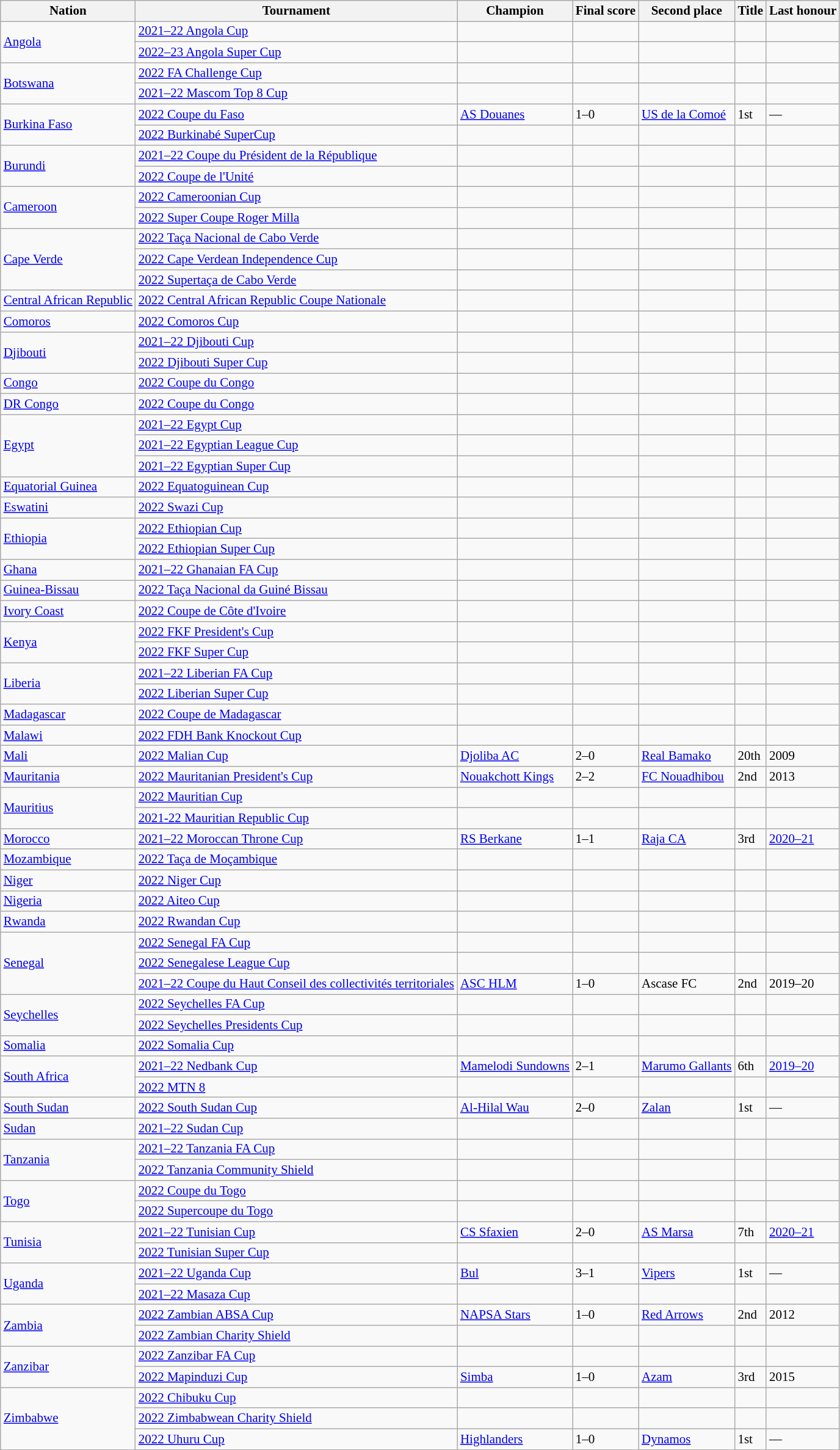<table class=wikitable style="font-size:14px">
<tr>
<th>Nation</th>
<th>Tournament</th>
<th>Champion</th>
<th>Final score</th>
<th>Second place</th>
<th data-sort-type="number">Title</th>
<th>Last honour</th>
</tr>
<tr>
<td rowspan=2> <a href='#'>Angola</a></td>
<td><a href='#'>2021–22 Angola Cup</a></td>
<td></td>
<td></td>
<td></td>
<td></td>
<td></td>
</tr>
<tr>
<td><a href='#'>2022–23 Angola Super Cup</a></td>
<td></td>
<td></td>
<td></td>
<td></td>
<td></td>
</tr>
<tr>
<td rowspan=2> <a href='#'>Botswana</a></td>
<td><a href='#'>2022 FA Challenge Cup</a></td>
<td></td>
<td></td>
<td></td>
<td></td>
<td></td>
</tr>
<tr>
<td><a href='#'>2021–22 Mascom Top 8 Cup</a></td>
<td></td>
<td></td>
<td></td>
<td></td>
<td></td>
</tr>
<tr>
<td rowspan=2> <a href='#'>Burkina Faso</a></td>
<td><a href='#'>2022 Coupe du Faso</a></td>
<td><a href='#'>AS Douanes</a></td>
<td>1–0</td>
<td><a href='#'>US de la Comoé</a></td>
<td>1st</td>
<td>—</td>
</tr>
<tr>
<td><a href='#'>2022 Burkinabé SuperCup</a></td>
<td></td>
<td></td>
<td></td>
<td></td>
<td></td>
</tr>
<tr>
<td rowspan=2> <a href='#'>Burundi</a></td>
<td><a href='#'>2021–22 Coupe du Président de la République</a></td>
<td></td>
<td></td>
<td></td>
<td></td>
<td></td>
</tr>
<tr>
<td><a href='#'>2022 Coupe de l'Unité</a></td>
<td></td>
<td></td>
<td></td>
<td></td>
<td></td>
</tr>
<tr>
<td rowspan=2> <a href='#'>Cameroon</a></td>
<td><a href='#'>2022 Cameroonian Cup</a></td>
<td></td>
<td></td>
<td></td>
<td></td>
<td></td>
</tr>
<tr>
<td><a href='#'>2022 Super Coupe Roger Milla</a></td>
<td></td>
<td></td>
<td></td>
<td></td>
<td></td>
</tr>
<tr>
<td rowspan=3 align=left> <a href='#'>Cape Verde</a></td>
<td><a href='#'>2022 Taça Nacional de Cabo Verde</a></td>
<td></td>
<td></td>
<td></td>
<td></td>
<td></td>
</tr>
<tr>
<td align=left><a href='#'>2022 Cape Verdean Independence Cup</a></td>
<td></td>
<td></td>
<td></td>
<td></td>
<td></td>
</tr>
<tr>
<td align=left><a href='#'>2022 Supertaça de Cabo Verde</a></td>
<td></td>
<td></td>
<td></td>
<td></td>
<td></td>
</tr>
<tr>
<td> <a href='#'>Central African Republic</a></td>
<td><a href='#'>2022 Central African Republic Coupe Nationale</a></td>
<td></td>
<td></td>
<td></td>
<td></td>
<td></td>
</tr>
<tr>
<td> <a href='#'>Comoros</a></td>
<td><a href='#'>2022 Comoros Cup</a></td>
<td></td>
<td></td>
<td></td>
<td></td>
<td></td>
</tr>
<tr>
<td rowspan=2> <a href='#'>Djibouti</a></td>
<td><a href='#'>2021–22 Djibouti Cup</a></td>
<td></td>
<td></td>
<td></td>
<td></td>
<td></td>
</tr>
<tr>
<td><a href='#'>2022 Djibouti Super Cup</a></td>
<td></td>
<td></td>
<td></td>
<td></td>
<td></td>
</tr>
<tr>
<td> <a href='#'>Congo</a></td>
<td><a href='#'>2022 Coupe du Congo</a></td>
<td></td>
<td></td>
<td></td>
<td></td>
<td></td>
</tr>
<tr>
<td> <a href='#'>DR Congo</a></td>
<td><a href='#'>2022 Coupe du Congo</a></td>
<td></td>
<td></td>
<td></td>
<td></td>
<td></td>
</tr>
<tr>
<td rowspan=3> <a href='#'>Egypt</a></td>
<td><a href='#'>2021–22 Egypt Cup</a></td>
<td></td>
<td></td>
<td></td>
<td></td>
<td></td>
</tr>
<tr>
<td><a href='#'>2021–22 Egyptian League Cup</a></td>
<td></td>
<td></td>
<td></td>
<td></td>
<td></td>
</tr>
<tr>
<td><a href='#'>2021–22 Egyptian Super Cup</a></td>
<td></td>
<td></td>
<td></td>
<td></td>
<td></td>
</tr>
<tr>
<td> <a href='#'>Equatorial Guinea</a></td>
<td><a href='#'>2022 Equatoguinean Cup</a></td>
<td></td>
<td></td>
<td></td>
<td></td>
<td></td>
</tr>
<tr>
<td> <a href='#'>Eswatini</a></td>
<td><a href='#'>2022 Swazi Cup</a></td>
<td></td>
<td></td>
<td></td>
<td></td>
<td></td>
</tr>
<tr>
<td rowspan=2> <a href='#'>Ethiopia</a></td>
<td><a href='#'>2022 Ethiopian Cup</a></td>
<td></td>
<td></td>
<td></td>
<td></td>
<td></td>
</tr>
<tr>
<td><a href='#'>2022 Ethiopian Super Cup</a></td>
<td></td>
<td></td>
<td></td>
<td></td>
<td></td>
</tr>
<tr>
<td> <a href='#'>Ghana</a></td>
<td><a href='#'>2021–22 Ghanaian FA Cup</a></td>
<td></td>
<td></td>
<td></td>
<td></td>
<td></td>
</tr>
<tr>
<td> <a href='#'>Guinea-Bissau</a></td>
<td><a href='#'>2022 Taça Nacional da Guiné Bissau</a></td>
<td></td>
<td></td>
<td></td>
<td></td>
<td></td>
</tr>
<tr>
<td> <a href='#'>Ivory Coast</a></td>
<td><a href='#'>2022 Coupe de Côte d'Ivoire</a></td>
<td></td>
<td></td>
<td></td>
<td></td>
<td></td>
</tr>
<tr>
<td rowspan=2> <a href='#'>Kenya</a></td>
<td><a href='#'>2022 FKF President's Cup</a></td>
<td></td>
<td></td>
<td></td>
<td></td>
<td></td>
</tr>
<tr>
<td><a href='#'>2022 FKF Super Cup</a></td>
<td></td>
<td></td>
<td></td>
<td></td>
<td></td>
</tr>
<tr>
<td rowspan=2> <a href='#'>Liberia</a></td>
<td><a href='#'>2021–22 Liberian FA Cup</a></td>
<td></td>
<td></td>
<td></td>
<td></td>
<td></td>
</tr>
<tr>
<td><a href='#'>2022 Liberian Super Cup</a></td>
<td></td>
<td></td>
<td></td>
<td></td>
<td></td>
</tr>
<tr>
<td> <a href='#'>Madagascar</a></td>
<td><a href='#'>2022 Coupe de Madagascar</a></td>
<td></td>
<td></td>
<td></td>
<td></td>
<td></td>
</tr>
<tr>
<td> <a href='#'>Malawi</a></td>
<td><a href='#'>2022 FDH Bank Knockout Cup</a></td>
<td></td>
<td></td>
<td></td>
<td></td>
<td></td>
</tr>
<tr>
<td> <a href='#'>Mali</a></td>
<td><a href='#'>2022 Malian Cup</a></td>
<td><a href='#'>Djoliba AC</a></td>
<td>2–0</td>
<td><a href='#'>Real Bamako</a></td>
<td>20th</td>
<td>2009</td>
</tr>
<tr>
<td> <a href='#'>Mauritania</a></td>
<td><a href='#'>2022 Mauritanian President's Cup</a></td>
<td><a href='#'>Nouakchott Kings</a></td>
<td>2–2  </td>
<td><a href='#'>FC Nouadhibou</a></td>
<td>2nd</td>
<td>2013</td>
</tr>
<tr>
<td rowspan=2> <a href='#'>Mauritius</a></td>
<td><a href='#'>2022 Mauritian Cup</a></td>
<td></td>
<td></td>
<td></td>
<td></td>
<td></td>
</tr>
<tr>
<td><a href='#'>2021-22 Mauritian Republic Cup</a></td>
<td></td>
<td></td>
<td></td>
<td></td>
<td></td>
</tr>
<tr>
<td> <a href='#'>Morocco</a></td>
<td><a href='#'>2021–22 Moroccan Throne Cup</a></td>
<td><a href='#'>RS Berkane</a></td>
<td>1–1  </td>
<td><a href='#'>Raja CA</a></td>
<td>3rd</td>
<td><a href='#'>2020–21</a></td>
</tr>
<tr>
<td> <a href='#'>Mozambique</a></td>
<td><a href='#'>2022 Taça de Moçambique</a></td>
<td></td>
<td></td>
<td></td>
<td></td>
<td></td>
</tr>
<tr>
<td> <a href='#'>Niger</a></td>
<td><a href='#'>2022 Niger Cup</a></td>
<td></td>
<td></td>
<td></td>
<td></td>
<td></td>
</tr>
<tr>
<td> <a href='#'>Nigeria</a></td>
<td><a href='#'>2022 Aiteo Cup</a></td>
<td></td>
<td></td>
<td></td>
<td></td>
<td></td>
</tr>
<tr>
<td> <a href='#'>Rwanda</a></td>
<td><a href='#'>2022 Rwandan Cup</a></td>
<td></td>
<td></td>
<td></td>
<td></td>
<td></td>
</tr>
<tr>
<td rowspan=3> <a href='#'>Senegal</a></td>
<td><a href='#'>2022 Senegal FA Cup</a></td>
<td></td>
<td></td>
<td></td>
<td></td>
<td></td>
</tr>
<tr>
<td><a href='#'>2022 Senegalese League Cup</a></td>
<td></td>
<td></td>
<td></td>
<td></td>
<td></td>
</tr>
<tr>
<td><a href='#'>2021–22 Coupe du Haut Conseil des collectivités territoriales</a></td>
<td><a href='#'>ASC HLM</a></td>
<td>1–0</td>
<td>Ascase FC</td>
<td>2nd</td>
<td>2019–20</td>
</tr>
<tr>
<td rowspan=2> <a href='#'>Seychelles</a></td>
<td><a href='#'>2022 Seychelles FA Cup</a></td>
<td></td>
<td></td>
<td></td>
<td></td>
<td></td>
</tr>
<tr>
<td><a href='#'>2022 Seychelles Presidents Cup</a></td>
<td></td>
<td></td>
<td></td>
<td></td>
<td></td>
</tr>
<tr>
<td> <a href='#'>Somalia</a></td>
<td><a href='#'>2022 Somalia Cup</a></td>
<td></td>
<td></td>
<td></td>
<td></td>
<td></td>
</tr>
<tr>
<td rowspan=2> <a href='#'>South Africa</a></td>
<td><a href='#'>2021–22 Nedbank Cup</a></td>
<td><a href='#'>Mamelodi Sundowns</a></td>
<td>2–1 </td>
<td><a href='#'>Marumo Gallants</a></td>
<td>6th</td>
<td><a href='#'>2019–20</a></td>
</tr>
<tr>
<td><a href='#'>2022 MTN 8</a></td>
<td></td>
<td></td>
<td></td>
<td></td>
<td></td>
</tr>
<tr>
<td> <a href='#'>South Sudan</a></td>
<td><a href='#'>2022 South Sudan Cup</a></td>
<td><a href='#'>Al-Hilal Wau</a></td>
<td>2–0</td>
<td><a href='#'>Zalan</a></td>
<td>1st</td>
<td>—</td>
</tr>
<tr>
<td> <a href='#'>Sudan</a></td>
<td><a href='#'>2021–22 Sudan Cup</a></td>
<td></td>
<td></td>
<td></td>
<td></td>
<td></td>
</tr>
<tr>
<td rowspan=2> <a href='#'>Tanzania</a></td>
<td><a href='#'>2021–22 Tanzania FA Cup</a></td>
<td></td>
<td></td>
<td></td>
<td></td>
<td></td>
</tr>
<tr>
<td><a href='#'>2022 Tanzania Community Shield</a></td>
<td></td>
<td></td>
<td></td>
<td></td>
<td></td>
</tr>
<tr>
<td rowspan=2> <a href='#'>Togo</a></td>
<td><a href='#'>2022 Coupe du Togo</a></td>
<td></td>
<td></td>
<td></td>
<td></td>
<td></td>
</tr>
<tr>
<td><a href='#'>2022 Supercoupe du Togo</a></td>
<td></td>
<td></td>
<td></td>
<td></td>
<td></td>
</tr>
<tr>
<td rowspan=2> <a href='#'>Tunisia</a></td>
<td><a href='#'>2021–22 Tunisian Cup</a></td>
<td><a href='#'>CS Sfaxien</a></td>
<td>2–0</td>
<td><a href='#'>AS Marsa</a></td>
<td>7th</td>
<td><a href='#'>2020–21</a></td>
</tr>
<tr>
<td><a href='#'>2022 Tunisian Super Cup</a></td>
<td></td>
<td></td>
<td></td>
<td></td>
<td></td>
</tr>
<tr>
<td rowspan=2> <a href='#'>Uganda</a></td>
<td><a href='#'>2021–22 Uganda Cup</a></td>
<td><a href='#'>Bul</a></td>
<td>3–1</td>
<td><a href='#'>Vipers</a></td>
<td>1st</td>
<td>—</td>
</tr>
<tr>
<td><a href='#'>2021–22 Masaza Cup</a></td>
<td></td>
<td></td>
<td></td>
<td></td>
<td></td>
</tr>
<tr>
<td rowspan=2> <a href='#'>Zambia</a></td>
<td><a href='#'>2022 Zambian ABSA Cup</a></td>
<td><a href='#'>NAPSA Stars</a></td>
<td>1–0</td>
<td><a href='#'>Red Arrows</a></td>
<td>2nd</td>
<td>2012</td>
</tr>
<tr>
<td><a href='#'>2022 Zambian Charity Shield</a></td>
<td></td>
<td></td>
<td></td>
<td></td>
<td></td>
</tr>
<tr>
<td rowspan=2> <a href='#'>Zanzibar</a></td>
<td><a href='#'>2022 Zanzibar FA Cup</a></td>
<td></td>
<td></td>
<td></td>
<td></td>
<td></td>
</tr>
<tr>
<td><a href='#'>2022 Mapinduzi Cup</a></td>
<td><a href='#'>Simba</a></td>
<td>1–0</td>
<td><a href='#'>Azam</a></td>
<td>3rd</td>
<td>2015</td>
</tr>
<tr>
<td rowspan=3> <a href='#'>Zimbabwe</a></td>
<td><a href='#'>2022 Chibuku Cup</a></td>
<td></td>
<td></td>
<td></td>
<td></td>
<td></td>
</tr>
<tr>
<td><a href='#'>2022 Zimbabwean Charity Shield</a></td>
<td></td>
<td></td>
<td></td>
<td></td>
<td></td>
</tr>
<tr>
<td><a href='#'>2022 Uhuru Cup</a></td>
<td><a href='#'>Highlanders</a></td>
<td>1–0</td>
<td><a href='#'>Dynamos</a></td>
<td>1st</td>
<td>—</td>
</tr>
</table>
